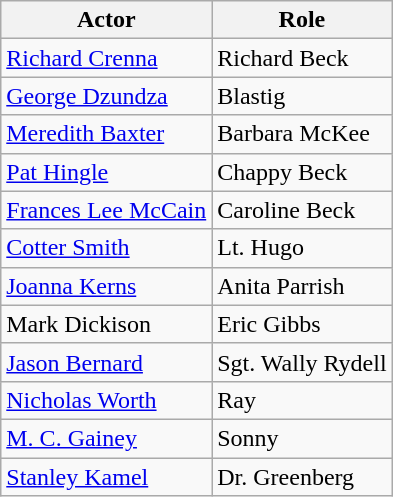<table class="wikitable">
<tr>
<th>Actor</th>
<th>Role</th>
</tr>
<tr>
<td><a href='#'>Richard Crenna</a></td>
<td>Richard Beck</td>
</tr>
<tr>
<td><a href='#'>George Dzundza</a></td>
<td>Blastig</td>
</tr>
<tr>
<td><a href='#'>Meredith Baxter</a></td>
<td>Barbara McKee</td>
</tr>
<tr>
<td><a href='#'>Pat Hingle</a></td>
<td>Chappy Beck</td>
</tr>
<tr>
<td><a href='#'>Frances Lee McCain</a></td>
<td>Caroline Beck</td>
</tr>
<tr>
<td><a href='#'>Cotter Smith</a></td>
<td>Lt. Hugo</td>
</tr>
<tr>
<td><a href='#'>Joanna Kerns</a></td>
<td>Anita Parrish</td>
</tr>
<tr>
<td>Mark Dickison</td>
<td>Eric Gibbs</td>
</tr>
<tr>
<td><a href='#'>Jason Bernard</a></td>
<td>Sgt. Wally Rydell</td>
</tr>
<tr>
<td><a href='#'>Nicholas Worth</a></td>
<td>Ray</td>
</tr>
<tr>
<td><a href='#'>M. C. Gainey</a></td>
<td>Sonny</td>
</tr>
<tr>
<td><a href='#'>Stanley Kamel</a></td>
<td>Dr. Greenberg</td>
</tr>
</table>
